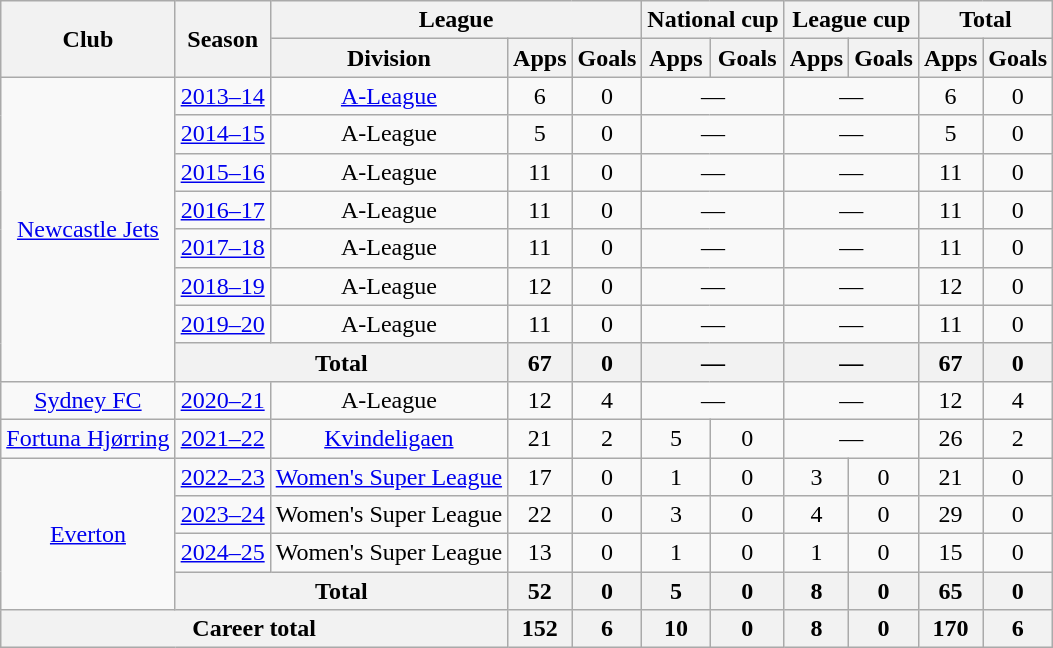<table class="wikitable" style="text-align:center">
<tr>
<th rowspan="2">Club</th>
<th rowspan="2">Season</th>
<th colspan="3">League</th>
<th colspan="2">National cup</th>
<th colspan="2">League cup</th>
<th colspan="2">Total</th>
</tr>
<tr>
<th>Division</th>
<th>Apps</th>
<th>Goals</th>
<th>Apps</th>
<th>Goals</th>
<th>Apps</th>
<th>Goals</th>
<th>Apps</th>
<th>Goals</th>
</tr>
<tr>
<td rowspan="8"><a href='#'>Newcastle Jets</a></td>
<td><a href='#'>2013–14</a></td>
<td><a href='#'>A-League</a></td>
<td>6</td>
<td>0</td>
<td colspan="2">—</td>
<td colspan="2">—</td>
<td>6</td>
<td>0</td>
</tr>
<tr>
<td><a href='#'>2014–15</a></td>
<td>A-League</td>
<td>5</td>
<td>0</td>
<td colspan="2">—</td>
<td colspan="2">—</td>
<td>5</td>
<td>0</td>
</tr>
<tr>
<td><a href='#'>2015–16</a></td>
<td>A-League</td>
<td>11</td>
<td>0</td>
<td colspan="2">—</td>
<td colspan="2">—</td>
<td>11</td>
<td>0</td>
</tr>
<tr>
<td><a href='#'>2016–17</a></td>
<td>A-League</td>
<td>11</td>
<td>0</td>
<td colspan="2">—</td>
<td colspan="2">—</td>
<td>11</td>
<td>0</td>
</tr>
<tr>
<td><a href='#'>2017–18</a></td>
<td>A-League</td>
<td>11</td>
<td>0</td>
<td colspan="2">—</td>
<td colspan="2">—</td>
<td>11</td>
<td>0</td>
</tr>
<tr>
<td><a href='#'>2018–19</a></td>
<td>A-League</td>
<td>12</td>
<td>0</td>
<td colspan="2">—</td>
<td colspan="2">—</td>
<td>12</td>
<td>0</td>
</tr>
<tr>
<td><a href='#'>2019–20</a></td>
<td>A-League</td>
<td>11</td>
<td>0</td>
<td colspan="2">—</td>
<td colspan="2">—</td>
<td>11</td>
<td>0</td>
</tr>
<tr>
<th colspan="2">Total</th>
<th>67</th>
<th>0</th>
<th colspan="2">—</th>
<th colspan="2">—</th>
<th>67</th>
<th>0</th>
</tr>
<tr>
<td><a href='#'>Sydney FC</a></td>
<td><a href='#'>2020–21</a></td>
<td>A-League</td>
<td>12</td>
<td>4</td>
<td colspan="2">—</td>
<td colspan="2">—</td>
<td>12</td>
<td>4</td>
</tr>
<tr>
<td><a href='#'>Fortuna Hjørring</a></td>
<td><a href='#'>2021–22</a></td>
<td><a href='#'>Kvindeligaen</a></td>
<td>21</td>
<td>2</td>
<td>5</td>
<td>0</td>
<td colspan="2">—</td>
<td>26</td>
<td>2</td>
</tr>
<tr>
<td rowspan="4"><a href='#'>Everton</a></td>
<td><a href='#'>2022–23</a></td>
<td><a href='#'>Women's Super League</a></td>
<td>17</td>
<td>0</td>
<td>1</td>
<td>0</td>
<td>3</td>
<td>0</td>
<td>21</td>
<td>0</td>
</tr>
<tr>
<td><a href='#'>2023–24</a></td>
<td>Women's Super League</td>
<td>22</td>
<td>0</td>
<td>3</td>
<td>0</td>
<td>4</td>
<td>0</td>
<td>29</td>
<td>0</td>
</tr>
<tr>
<td><a href='#'>2024–25</a></td>
<td>Women's Super League</td>
<td>13</td>
<td>0</td>
<td>1</td>
<td>0</td>
<td>1</td>
<td>0</td>
<td>15</td>
<td>0</td>
</tr>
<tr>
<th colspan="2">Total</th>
<th>52</th>
<th>0</th>
<th>5</th>
<th>0</th>
<th>8</th>
<th>0</th>
<th>65</th>
<th>0</th>
</tr>
<tr>
<th colspan="3">Career total</th>
<th>152</th>
<th>6</th>
<th>10</th>
<th>0</th>
<th>8</th>
<th>0</th>
<th>170</th>
<th>6</th>
</tr>
</table>
